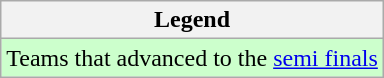<table class="wikitable">
<tr>
<th>Legend</th>
</tr>
<tr bgcolor=#ccffcc>
<td>Teams that advanced to the <a href='#'>semi finals</a></td>
</tr>
</table>
